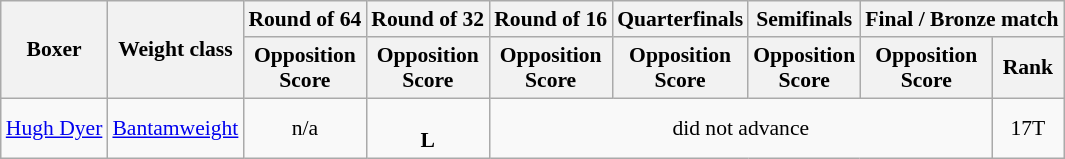<table class=wikitable style="font-size:90%">
<tr>
<th rowspan="2">Boxer</th>
<th rowspan="2">Weight class</th>
<th>Round of 64</th>
<th>Round of 32</th>
<th>Round of 16</th>
<th>Quarterfinals</th>
<th>Semifinals</th>
<th colspan="2">Final / Bronze match</th>
</tr>
<tr>
<th>Opposition<br>Score</th>
<th>Opposition<br>Score</th>
<th>Opposition<br>Score</th>
<th>Opposition<br>Score</th>
<th>Opposition<br>Score</th>
<th>Opposition<br>Score</th>
<th>Rank</th>
</tr>
<tr>
<td><a href='#'>Hugh Dyer</a></td>
<td><a href='#'>Bantamweight</a></td>
<td align=center>n/a</td>
<td align=center> <br> <strong>L</strong></td>
<td align=center colspan=4>did not advance</td>
<td align=center>17T</td>
</tr>
</table>
